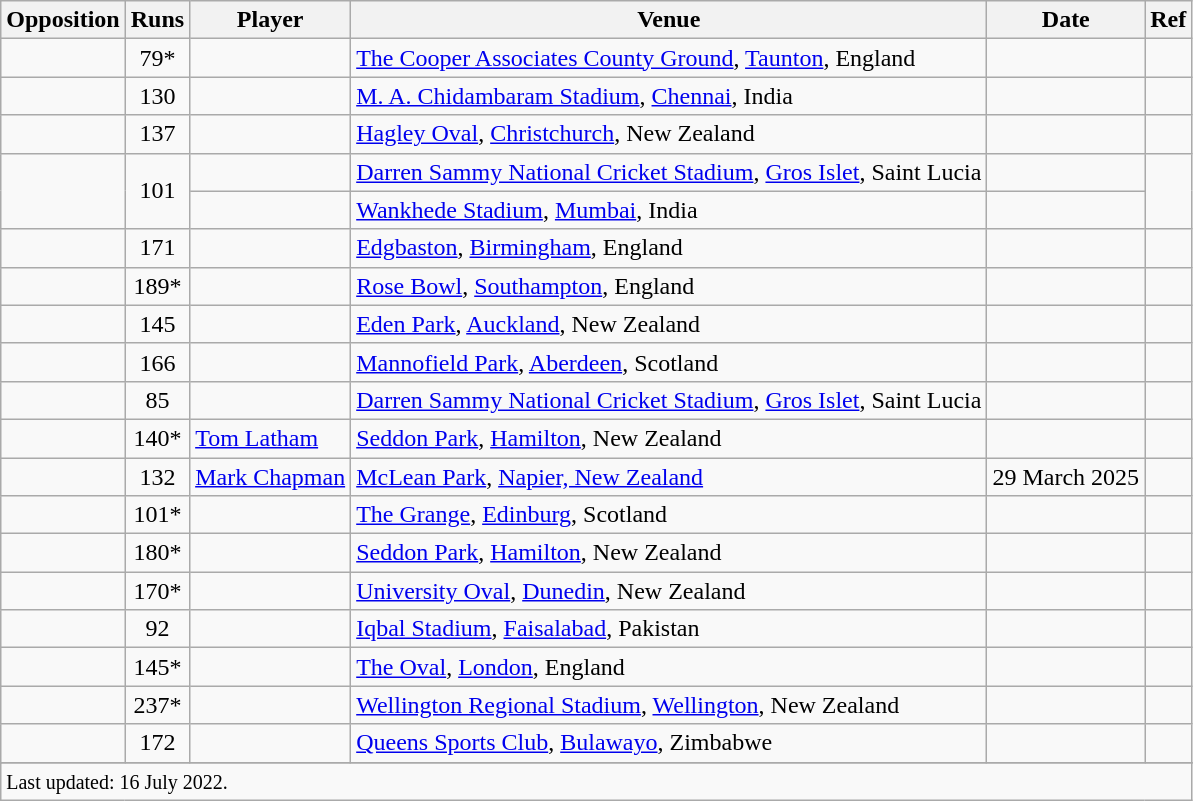<table class="wikitable plainrowheaders sortable">
<tr>
<th scope=col>Opposition</th>
<th scope=col>Runs</th>
<th scope=col>Player</th>
<th scope=col>Venue</th>
<th scope=col>Date</th>
<th scope=col>Ref</th>
</tr>
<tr>
<td></td>
<td scope=row style=text-align:center;>79*</td>
<td></td>
<td><a href='#'>The Cooper Associates County Ground</a>, <a href='#'>Taunton</a>, England</td>
<td> </td>
<td></td>
</tr>
<tr>
<td></td>
<td scope=row style=text-align:center;>130</td>
<td></td>
<td><a href='#'>M. A. Chidambaram Stadium</a>, <a href='#'>Chennai</a>, India</td>
<td> </td>
<td></td>
</tr>
<tr>
<td></td>
<td scope=row style=text-align:center;>137</td>
<td></td>
<td><a href='#'>Hagley Oval</a>, <a href='#'>Christchurch</a>, New Zealand</td>
<td></td>
<td></td>
</tr>
<tr>
<td rowspan=2></td>
<td scope=row style=text-align:center; rowspan=2>101</td>
<td></td>
<td><a href='#'>Darren Sammy National Cricket Stadium</a>, <a href='#'>Gros Islet</a>, Saint Lucia</td>
<td> </td>
<td rowspan=2></td>
</tr>
<tr>
<td></td>
<td><a href='#'>Wankhede Stadium</a>, <a href='#'>Mumbai</a>, India</td>
<td> </td>
</tr>
<tr>
<td></td>
<td scope=row style=text-align:center;>171</td>
<td></td>
<td><a href='#'>Edgbaston</a>, <a href='#'>Birmingham</a>, England</td>
<td> </td>
<td></td>
</tr>
<tr>
<td></td>
<td scope=row style=text-align:center;>189*</td>
<td></td>
<td><a href='#'>Rose Bowl</a>, <a href='#'>Southampton</a>, England</td>
<td></td>
<td></td>
</tr>
<tr>
<td></td>
<td scope=row style=text-align:center;>145</td>
<td></td>
<td><a href='#'>Eden Park</a>, <a href='#'>Auckland</a>, New Zealand</td>
<td></td>
<td></td>
</tr>
<tr>
<td></td>
<td scope=row style=text-align:center;>166</td>
<td></td>
<td><a href='#'>Mannofield Park</a>, <a href='#'>Aberdeen</a>, Scotland</td>
<td></td>
<td></td>
</tr>
<tr>
<td></td>
<td scope=row style=text-align:center;>85</td>
<td></td>
<td><a href='#'>Darren Sammy National Cricket Stadium</a>, <a href='#'>Gros Islet</a>, Saint Lucia</td>
<td> </td>
<td></td>
</tr>
<tr>
<td></td>
<td scope=row style=text-align:center;>140*</td>
<td><a href='#'>Tom Latham</a></td>
<td><a href='#'>Seddon Park</a>, <a href='#'>Hamilton</a>, New Zealand</td>
<td></td>
<td></td>
</tr>
<tr>
<td></td>
<td scope=row style=text-align:center;>132</td>
<td><a href='#'>Mark Chapman</a></td>
<td><a href='#'>McLean Park</a>, <a href='#'>Napier, New Zealand</a></td>
<td>29 March 2025</td>
<td></td>
</tr>
<tr>
<td></td>
<td scope=row style=text-align:center;>101*</td>
<td></td>
<td><a href='#'>The Grange</a>, <a href='#'>Edinburg</a>, Scotland</td>
<td></td>
<td></td>
</tr>
<tr>
<td></td>
<td scope=row style=text-align:center;>180*</td>
<td></td>
<td><a href='#'>Seddon Park</a>, <a href='#'>Hamilton</a>, New Zealand</td>
<td></td>
<td></td>
</tr>
<tr>
<td></td>
<td scope=row style=text-align:center;>170*</td>
<td></td>
<td><a href='#'>University Oval</a>, <a href='#'>Dunedin</a>, New Zealand</td>
<td></td>
<td></td>
</tr>
<tr>
<td></td>
<td scope=row style=text-align:center;>92</td>
<td></td>
<td><a href='#'>Iqbal Stadium</a>, <a href='#'>Faisalabad</a>, Pakistan</td>
<td> </td>
<td></td>
</tr>
<tr>
<td></td>
<td scope=row style=text-align:center;>145*</td>
<td></td>
<td><a href='#'>The Oval</a>, <a href='#'>London</a>, England</td>
<td></td>
<td></td>
</tr>
<tr>
<td></td>
<td scope=row style=text-align:center;>237*</td>
<td></td>
<td><a href='#'>Wellington Regional Stadium</a>, <a href='#'>Wellington</a>, New Zealand</td>
<td> </td>
<td></td>
</tr>
<tr>
<td></td>
<td scope=row style=text-align:center;>172</td>
<td></td>
<td><a href='#'>Queens Sports Club</a>, <a href='#'>Bulawayo</a>, Zimbabwe</td>
<td></td>
<td></td>
</tr>
<tr>
</tr>
<tr class=sortbottom>
<td colspan=6><small>Last updated: 16 July 2022.</small></td>
</tr>
</table>
